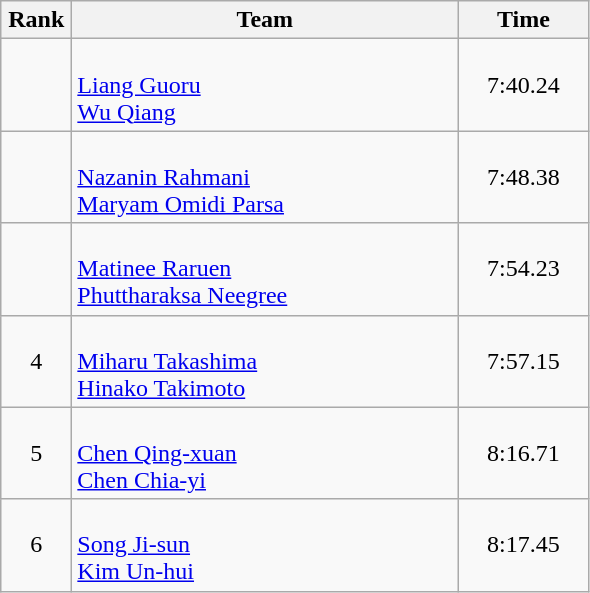<table class=wikitable style="text-align:center">
<tr>
<th width=40>Rank</th>
<th width=250>Team</th>
<th width=80>Time</th>
</tr>
<tr>
<td></td>
<td align=left><br><a href='#'>Liang Guoru</a><br><a href='#'>Wu Qiang</a></td>
<td>7:40.24</td>
</tr>
<tr>
<td></td>
<td align=left><br><a href='#'>Nazanin Rahmani</a><br><a href='#'>Maryam Omidi Parsa</a></td>
<td>7:48.38</td>
</tr>
<tr>
<td></td>
<td align=left><br><a href='#'>Matinee Raruen</a><br><a href='#'>Phuttharaksa Neegree</a></td>
<td>7:54.23</td>
</tr>
<tr>
<td>4</td>
<td align=left><br><a href='#'>Miharu Takashima</a><br><a href='#'>Hinako Takimoto</a></td>
<td>7:57.15</td>
</tr>
<tr>
<td>5</td>
<td align=left><br><a href='#'>Chen Qing-xuan</a><br><a href='#'>Chen Chia-yi</a></td>
<td>8:16.71</td>
</tr>
<tr>
<td>6</td>
<td align=left><br><a href='#'>Song Ji-sun</a><br><a href='#'>Kim Un-hui</a></td>
<td>8:17.45</td>
</tr>
</table>
